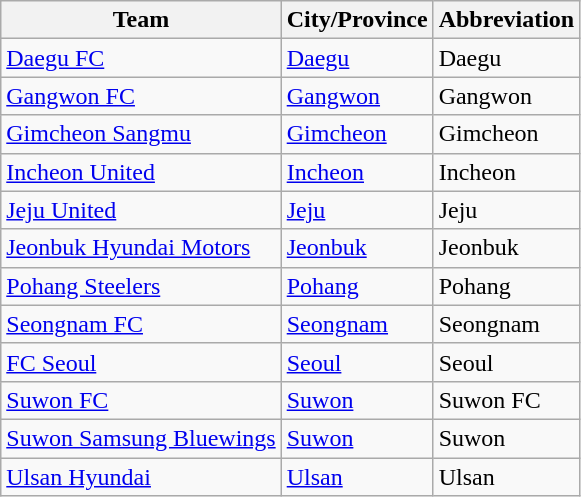<table class="wikitable" style="text-align:left">
<tr>
<th>Team</th>
<th>City/Province</th>
<th>Abbreviation</th>
</tr>
<tr>
<td><a href='#'>Daegu FC</a></td>
<td><a href='#'>Daegu</a></td>
<td>Daegu</td>
</tr>
<tr>
<td><a href='#'>Gangwon FC</a></td>
<td><a href='#'>Gangwon</a></td>
<td>Gangwon</td>
</tr>
<tr>
<td><a href='#'>Gimcheon Sangmu</a></td>
<td><a href='#'>Gimcheon</a></td>
<td>Gimcheon</td>
</tr>
<tr>
<td><a href='#'>Incheon United</a></td>
<td><a href='#'>Incheon</a></td>
<td>Incheon</td>
</tr>
<tr>
<td><a href='#'>Jeju United</a></td>
<td><a href='#'>Jeju</a></td>
<td>Jeju</td>
</tr>
<tr>
<td><a href='#'>Jeonbuk Hyundai Motors</a></td>
<td><a href='#'>Jeonbuk</a></td>
<td>Jeonbuk</td>
</tr>
<tr>
<td><a href='#'>Pohang Steelers</a></td>
<td><a href='#'>Pohang</a></td>
<td>Pohang</td>
</tr>
<tr>
<td><a href='#'>Seongnam FC</a></td>
<td><a href='#'>Seongnam</a></td>
<td>Seongnam</td>
</tr>
<tr>
<td><a href='#'>FC Seoul</a></td>
<td><a href='#'>Seoul</a></td>
<td>Seoul</td>
</tr>
<tr>
<td><a href='#'>Suwon FC</a></td>
<td><a href='#'>Suwon</a></td>
<td>Suwon FC</td>
</tr>
<tr>
<td><a href='#'>Suwon Samsung Bluewings</a></td>
<td><a href='#'>Suwon</a></td>
<td>Suwon</td>
</tr>
<tr>
<td><a href='#'>Ulsan Hyundai</a></td>
<td><a href='#'>Ulsan</a></td>
<td>Ulsan</td>
</tr>
</table>
